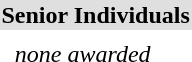<table>
<tr bgcolor="DFDFDF">
<td colspan="4" align="center"><strong>Senior Individuals </strong></td>
</tr>
<tr>
<th scope=row style="text-align:left"></th>
<td></td>
<td></td>
<td></td>
</tr>
<tr>
<th scope=row style="text-align:left"></th>
<td>  <br></td>
<td><em>none awarded</em></td>
<td></td>
</tr>
<tr>
<th scope=row style="text-align:left"></th>
<td></td>
<td></td>
<td></td>
</tr>
<tr>
<th scope=row style="text-align:left"></th>
<td></td>
<td></td>
<td></td>
</tr>
</table>
